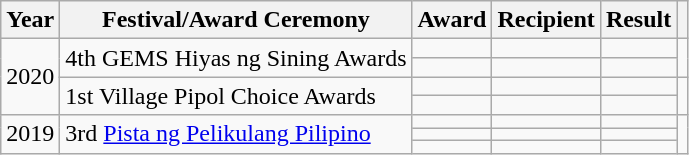<table class="wikitable">
<tr>
<th>Year</th>
<th>Festival/Award Ceremony</th>
<th>Award</th>
<th>Recipient</th>
<th>Result</th>
<th></th>
</tr>
<tr>
<td rowspan=4>2020</td>
<td rowspan=2>4th GEMS Hiyas ng Sining Awards</td>
<td></td>
<td></td>
<td></td>
<td rowspan=2></td>
</tr>
<tr>
<td></td>
<td></td>
<td></td>
</tr>
<tr>
<td rowspan=2>1st Village Pipol Choice Awards</td>
<td></td>
<td></td>
<td></td>
<td rowspan=2></td>
</tr>
<tr>
<td></td>
<td></td>
<td></td>
</tr>
<tr>
<td rowspan=3>2019</td>
<td rowspan=3>3rd <a href='#'>Pista ng Pelikulang Pilipino</a></td>
<td></td>
<td></td>
<td></td>
<td rowspan=3></td>
</tr>
<tr>
<td></td>
<td></td>
<td></td>
</tr>
<tr>
<td></td>
<td></td>
<td></td>
</tr>
</table>
